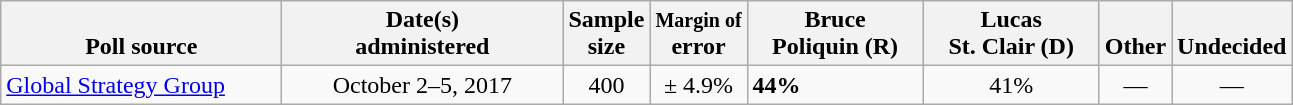<table class="wikitable">
<tr valign= bottom>
<th style="width:180px;">Poll source</th>
<th style="width:180px;">Date(s)<br>administered</th>
<th class=small>Sample<br>size</th>
<th class=small><small>Margin of</small><br>error</th>
<th style="width:110px;">Bruce<br>Poliquin (R)</th>
<th style="width:110px;">Lucas<br>St. Clair (D)</th>
<th>Other</th>
<th>Undecided</th>
</tr>
<tr>
<td><a href='#'>Global Strategy Group</a></td>
<td align=center>October 2–5, 2017</td>
<td align=center>400</td>
<td align=center>± 4.9%</td>
<td><strong>44%</strong></td>
<td align=center>41%</td>
<td align=center>—</td>
<td align=center>—</td>
</tr>
</table>
